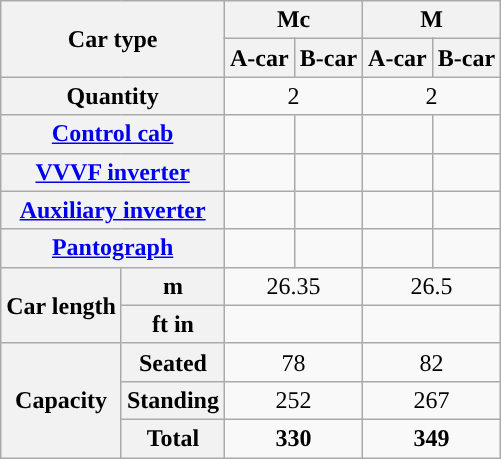<table class="wikitable" style="text-align:center">
<tr>
<th rowspan="2" colspan="2">Car type</th>
<th colspan="2">Mc</th>
<th colspan="2">M</th>
</tr>
<tr>
<th>A-car</th>
<th>B-car</th>
<th>A-car</th>
<th>B-car</th>
</tr>
<tr>
<th colspan="2">Quantity</th>
<td colspan="2">2</td>
<td colspan="2">2</td>
</tr>
<tr>
<th colspan="2"><a href='#'>Control cab</a></th>
<td></td>
<td></td>
<td></td>
<td></td>
</tr>
<tr>
<th colspan="2"><a href='#'>VVVF inverter</a></th>
<td></td>
<td></td>
<td></td>
<td></td>
</tr>
<tr>
<th colspan="2"><a href='#'>Auxiliary inverter</a></th>
<td></td>
<td></td>
<td></td>
<td></td>
</tr>
<tr>
<th colspan="2"><a href='#'>Pantograph</a></th>
<td></td>
<td></td>
<td></td>
<td></td>
</tr>
<tr>
<th rowspan="2">Car length</th>
<th>m</th>
<td colspan="2">26.35</td>
<td colspan="2">26.5</td>
</tr>
<tr>
<th>ft in</th>
<td colspan="2"></td>
<td colspan="2"></td>
</tr>
<tr>
<th rowspan="3 ">Capacity</th>
<th>Seated</th>
<td colspan="2">78</td>
<td colspan="2">82</td>
</tr>
<tr>
<th>Standing</th>
<td colspan="2">252</td>
<td colspan="2">267</td>
</tr>
<tr>
<th>Total</th>
<td colspan="2"><strong>330</strong></td>
<td colspan="2"><strong>349</strong></td>
</tr>
</table>
